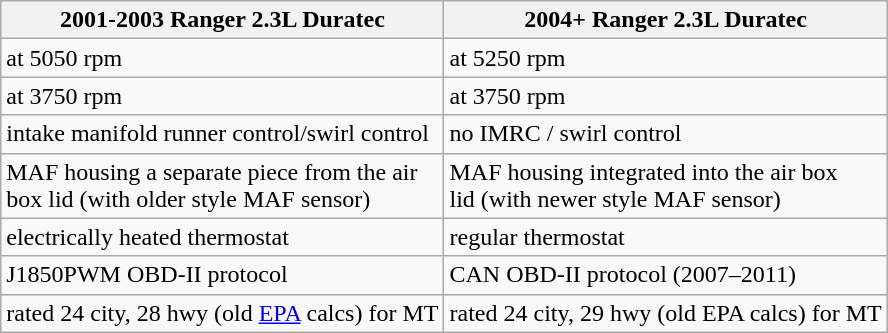<table class="wikitable">
<tr>
<th>2001-2003 Ranger 2.3L Duratec</th>
<th>2004+ Ranger 2.3L Duratec</th>
</tr>
<tr>
<td> at 5050 rpm</td>
<td> at 5250 rpm</td>
</tr>
<tr>
<td> at 3750 rpm</td>
<td> at 3750 rpm</td>
</tr>
<tr>
<td>intake manifold runner control/swirl control</td>
<td>no IMRC / swirl control</td>
</tr>
<tr>
<td>MAF housing a separate piece from the air<br>box lid (with older style MAF sensor)</td>
<td>MAF housing integrated into the air box<br>lid (with newer style MAF sensor)</td>
</tr>
<tr>
<td>electrically heated thermostat</td>
<td>regular thermostat</td>
</tr>
<tr>
<td>J1850PWM OBD-II protocol</td>
<td>CAN OBD-II protocol (2007–2011)</td>
</tr>
<tr>
<td>rated 24 city, 28 hwy (old <a href='#'>EPA</a> calcs) for MT</td>
<td>rated 24 city, 29 hwy (old EPA calcs) for MT</td>
</tr>
</table>
